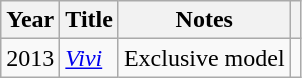<table class="wikitable plainrowheaders sortable">
<tr>
<th>Year</th>
<th>Title</th>
<th>Notes</th>
<th class="unsortable"></th>
</tr>
<tr>
<td>2013</td>
<td><em><a href='#'>Vivi</a></em></td>
<td>Exclusive model</td>
<td></td>
</tr>
</table>
